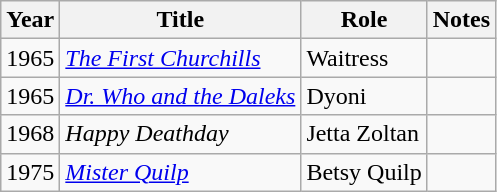<table class="wikitable">
<tr>
<th>Year</th>
<th>Title</th>
<th>Role</th>
<th>Notes</th>
</tr>
<tr>
<td>1965</td>
<td><em><a href='#'>The First Churchills</a></em></td>
<td>Waitress</td>
<td></td>
</tr>
<tr>
<td>1965</td>
<td><em><a href='#'>Dr. Who and the Daleks</a></em></td>
<td>Dyoni</td>
<td></td>
</tr>
<tr>
<td>1968</td>
<td><em>Happy Deathday</em></td>
<td>Jetta Zoltan</td>
<td></td>
</tr>
<tr>
<td>1975</td>
<td><em><a href='#'>Mister Quilp</a></em></td>
<td>Betsy Quilp</td>
<td></td>
</tr>
</table>
